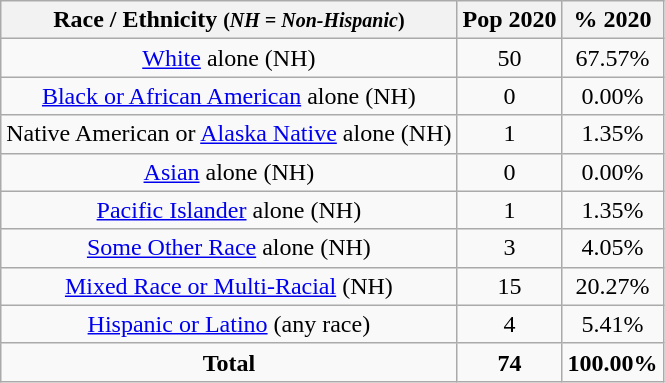<table class="wikitable" style="text-align:center;">
<tr>
<th>Race / Ethnicity <small>(<em>NH = Non-Hispanic</em>)</small></th>
<th>Pop 2020</th>
<th>% 2020</th>
</tr>
<tr>
<td><a href='#'>White</a> alone (NH)</td>
<td>50</td>
<td>67.57%</td>
</tr>
<tr>
<td><a href='#'>Black or African American</a> alone (NH)</td>
<td>0</td>
<td>0.00%</td>
</tr>
<tr>
<td>Native American or <a href='#'>Alaska Native</a> alone (NH)</td>
<td>1</td>
<td>1.35%</td>
</tr>
<tr>
<td><a href='#'>Asian</a> alone (NH)</td>
<td>0</td>
<td>0.00%</td>
</tr>
<tr>
<td><a href='#'>Pacific Islander</a> alone (NH)</td>
<td>1</td>
<td>1.35%</td>
</tr>
<tr>
<td><a href='#'>Some Other Race</a> alone (NH)</td>
<td>3</td>
<td>4.05%</td>
</tr>
<tr>
<td><a href='#'>Mixed Race or Multi-Racial</a> (NH)</td>
<td>15</td>
<td>20.27%</td>
</tr>
<tr>
<td><a href='#'>Hispanic or Latino</a> (any race)</td>
<td>4</td>
<td>5.41%</td>
</tr>
<tr>
<td><strong>Total</strong></td>
<td><strong>74</strong></td>
<td><strong>100.00%</strong></td>
</tr>
</table>
